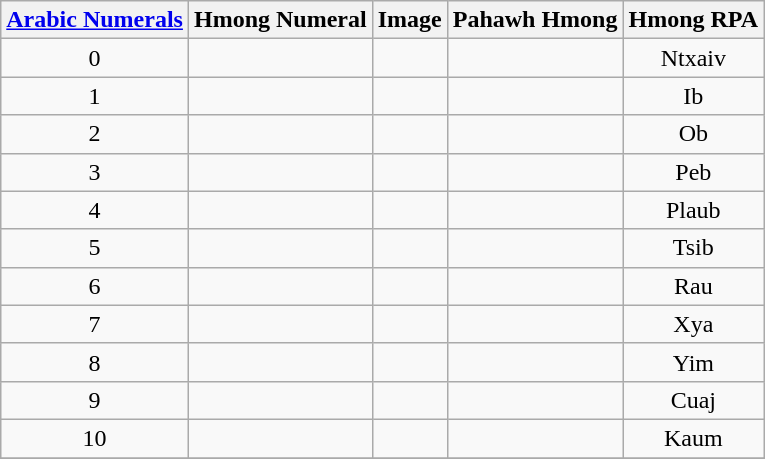<table class="wikitable">
<tr>
<th><a href='#'>Arabic Numerals</a></th>
<th>Hmong Numeral</th>
<th>Image</th>
<th>Pahawh Hmong</th>
<th>Hmong RPA</th>
</tr>
<tr align="center">
<td>0</td>
<td></td>
<td></td>
<td></td>
<td>Ntxaiv</td>
</tr>
<tr align="center">
<td>1</td>
<td></td>
<td></td>
<td></td>
<td>Ib</td>
</tr>
<tr align="center">
<td>2</td>
<td></td>
<td></td>
<td></td>
<td>Ob</td>
</tr>
<tr align="center">
<td>3</td>
<td></td>
<td></td>
<td></td>
<td>Peb</td>
</tr>
<tr align="center">
<td>4</td>
<td></td>
<td></td>
<td></td>
<td>Plaub</td>
</tr>
<tr align="center">
<td>5</td>
<td></td>
<td></td>
<td></td>
<td>Tsib</td>
</tr>
<tr align="center">
<td>6</td>
<td></td>
<td></td>
<td></td>
<td>Rau</td>
</tr>
<tr align="center">
<td>7</td>
<td></td>
<td></td>
<td></td>
<td>Xya</td>
</tr>
<tr align="center">
<td>8</td>
<td></td>
<td></td>
<td></td>
<td>Yim</td>
</tr>
<tr align="center">
<td>9</td>
<td></td>
<td></td>
<td></td>
<td>Cuaj</td>
</tr>
<tr align="center">
<td>10</td>
<td></td>
<td></td>
<td></td>
<td>Kaum</td>
</tr>
<tr align="center">
</tr>
</table>
